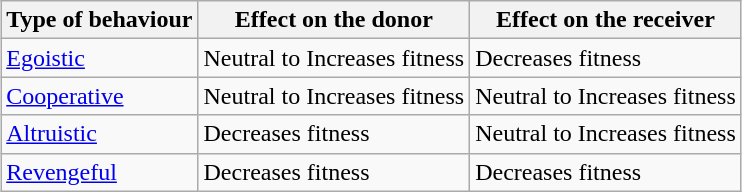<table class="wikitable" style="margin: 1em auto;" text-align:center;">
<tr>
<th>Type of behaviour</th>
<th>Effect on the donor</th>
<th>Effect on the receiver</th>
</tr>
<tr>
<td><a href='#'>Egoistic</a></td>
<td>Neutral to Increases fitness</td>
<td>Decreases fitness</td>
</tr>
<tr>
<td><a href='#'>Cooperative</a></td>
<td>Neutral to Increases fitness</td>
<td>Neutral to Increases fitness</td>
</tr>
<tr>
<td><a href='#'>Altruistic</a></td>
<td>Decreases fitness</td>
<td>Neutral to Increases fitness</td>
</tr>
<tr>
<td><a href='#'>Revengeful</a></td>
<td>Decreases fitness</td>
<td>Decreases fitness</td>
</tr>
</table>
